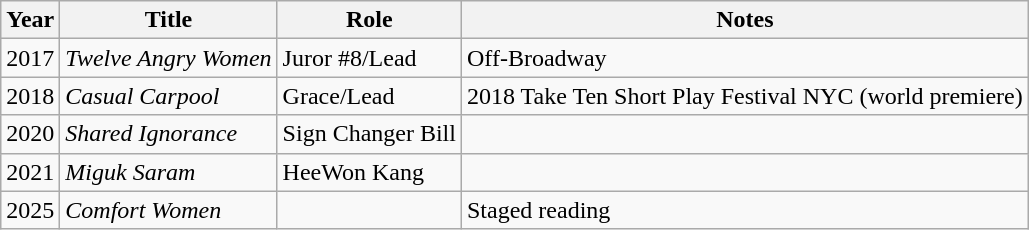<table class="wikitable">
<tr>
<th>Year</th>
<th>Title</th>
<th>Role</th>
<th>Notes</th>
</tr>
<tr>
<td>2017</td>
<td><em>Twelve Angry Women</em></td>
<td>Juror #8/Lead</td>
<td>Off-Broadway</td>
</tr>
<tr>
<td>2018</td>
<td><em>Casual Carpool</em></td>
<td>Grace/Lead</td>
<td>2018 Take Ten Short Play Festival NYC (world premiere)</td>
</tr>
<tr>
<td>2020</td>
<td><em>Shared Ignorance</em></td>
<td>Sign Changer Bill</td>
<td></td>
</tr>
<tr>
<td>2021</td>
<td><em>Miguk Saram</em></td>
<td>HeeWon Kang</td>
<td></td>
</tr>
<tr>
<td>2025</td>
<td><em>Comfort Women</em></td>
<td></td>
<td>Staged reading</td>
</tr>
</table>
